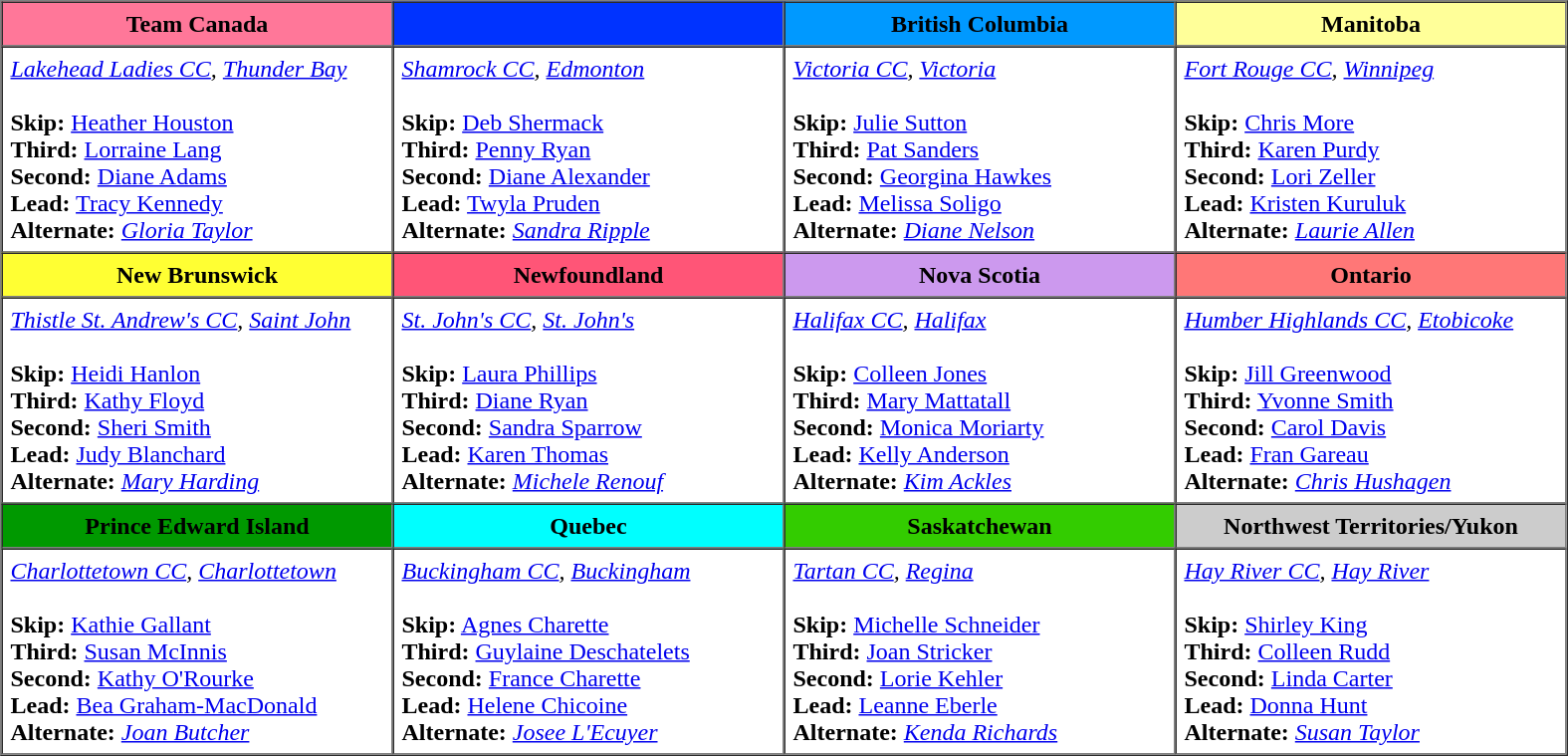<table border=1 cellpadding=5 cellspacing=0>
<tr>
<th bgcolor="#ff7799" width="250">Team Canada</th>
<th bgcolor="#0033ff" width="250"></th>
<th bgcolor="#0099ff" width="250">British Columbia</th>
<th bgcolor="#ffff99" width="250">Manitoba</th>
</tr>
<tr align=center>
<td align=left><em><a href='#'>Lakehead Ladies CC</a>, <a href='#'>Thunder Bay</a></em> <br><br><strong>Skip:</strong>  <a href='#'>Heather Houston</a><br>
<strong>Third:</strong> <a href='#'>Lorraine Lang</a><br>
<strong>Second:</strong> <a href='#'>Diane Adams</a><br>
<strong>Lead:</strong> <a href='#'>Tracy Kennedy</a><br>
<strong>Alternate:</strong> <em><a href='#'>Gloria Taylor</a></em></td>
<td align=left><em><a href='#'>Shamrock CC</a>, <a href='#'>Edmonton</a></em> <br><br><strong>Skip:</strong>  <a href='#'>Deb Shermack</a><br>
<strong>Third:</strong> <a href='#'>Penny Ryan</a><br>
<strong>Second:</strong> <a href='#'>Diane Alexander</a><br>
<strong>Lead:</strong> <a href='#'>Twyla Pruden</a><br>
<strong>Alternate:</strong> <em><a href='#'>Sandra Ripple</a></em></td>
<td align=left><em><a href='#'>Victoria CC</a>, <a href='#'>Victoria</a></em> <br><br><strong>Skip:</strong>  <a href='#'>Julie Sutton</a><br>
<strong>Third:</strong> <a href='#'>Pat Sanders</a><br>
<strong>Second:</strong> <a href='#'>Georgina Hawkes</a><br>
<strong>Lead:</strong> <a href='#'>Melissa Soligo</a><br>
<strong>Alternate:</strong> <em><a href='#'>Diane Nelson</a></em></td>
<td align=left><em><a href='#'>Fort Rouge CC</a>, <a href='#'>Winnipeg</a></em> <br><br><strong>Skip:</strong>  <a href='#'>Chris More</a><br>
<strong>Third:</strong> <a href='#'>Karen Purdy</a><br>
<strong>Second:</strong> <a href='#'>Lori Zeller</a><br>
<strong>Lead:</strong> <a href='#'>Kristen Kuruluk</a><br>
<strong>Alternate:</strong> <em><a href='#'>Laurie Allen</a></em></td>
</tr>
<tr border=1 cellpadding=5 cellspacing=0>
<th bgcolor="#ffff33" width="250">New Brunswick</th>
<th bgcolor="#ff5577" width="250">Newfoundland</th>
<th bgcolor="#cc99ee" width="250">Nova Scotia</th>
<th bgcolor="#ff7777" width="250">Ontario</th>
</tr>
<tr align=center>
<td align=left><em><a href='#'>Thistle St. Andrew's CC</a>, <a href='#'>Saint John</a></em> <br><br><strong>Skip:</strong>  <a href='#'>Heidi Hanlon</a><br>
<strong>Third:</strong> <a href='#'>Kathy Floyd</a><br>
<strong>Second:</strong> <a href='#'>Sheri Smith</a><br>
<strong>Lead:</strong> <a href='#'>Judy Blanchard</a><br>
<strong>Alternate:</strong> <em><a href='#'>Mary Harding</a></em></td>
<td align=left><em><a href='#'>St. John's CC</a>, <a href='#'>St. John's</a></em> <br><br><strong>Skip:</strong>  <a href='#'>Laura Phillips</a> <br>
<strong>Third:</strong> <a href='#'>Diane Ryan</a><br>
<strong>Second:</strong> <a href='#'>Sandra Sparrow</a><br>
<strong>Lead:</strong> <a href='#'>Karen Thomas</a><br>
<strong>Alternate:</strong> <em><a href='#'>Michele Renouf</a></em></td>
<td align=left><em><a href='#'>Halifax CC</a>, <a href='#'>Halifax</a></em> <br><br><strong>Skip:</strong>  <a href='#'>Colleen Jones</a><br>
<strong>Third:</strong> <a href='#'>Mary Mattatall</a><br>
<strong>Second:</strong> <a href='#'>Monica Moriarty</a><br>
<strong>Lead:</strong> <a href='#'>Kelly Anderson</a><br>
<strong>Alternate:</strong> <em><a href='#'>Kim Ackles</a></em></td>
<td align=left><em><a href='#'>Humber Highlands CC</a>, <a href='#'>Etobicoke</a></em> <br><br><strong>Skip:</strong>  <a href='#'>Jill Greenwood</a><br>
<strong>Third:</strong> <a href='#'>Yvonne Smith</a><br>
<strong>Second:</strong> <a href='#'>Carol Davis</a><br>
<strong>Lead:</strong> <a href='#'>Fran Gareau</a><br>
<strong>Alternate:</strong> <em><a href='#'>Chris Hushagen</a></em></td>
</tr>
<tr border=1 cellpadding=5 cellspacing=0>
<th bgcolor="#009900" width="250">Prince Edward Island</th>
<th bgcolor="#00ffff" width="250">Quebec</th>
<th bgcolor="#33cc00" width="250">Saskatchewan</th>
<th bgcolor="#cccccc" width="250">Northwest Territories/Yukon</th>
</tr>
<tr align=center>
<td align=left><em><a href='#'>Charlottetown CC</a>, <a href='#'>Charlottetown</a></em> <br><br><strong>Skip:</strong>  <a href='#'>Kathie Gallant</a><br>
<strong>Third:</strong> <a href='#'>Susan McInnis</a><br>
<strong>Second:</strong> <a href='#'>Kathy O'Rourke</a><br>
<strong>Lead:</strong> <a href='#'>Bea Graham-MacDonald</a><br>
<strong>Alternate:</strong> <em><a href='#'>Joan Butcher</a></em></td>
<td align=left><em><a href='#'>Buckingham CC</a>, <a href='#'>Buckingham</a></em> <br><br><strong>Skip:</strong>  <a href='#'>Agnes Charette</a><br>
<strong>Third:</strong> <a href='#'>Guylaine Deschatelets</a><br>
<strong>Second:</strong> <a href='#'>France Charette</a><br>
<strong>Lead:</strong> <a href='#'>Helene Chicoine</a><br>
<strong>Alternate:</strong> <em><a href='#'>Josee L'Ecuyer</a></em></td>
<td align=left><em><a href='#'>Tartan CC</a>, <a href='#'>Regina</a></em> <br><br><strong>Skip:</strong>  <a href='#'>Michelle Schneider</a><br>
<strong>Third:</strong> <a href='#'>Joan Stricker</a><br>
<strong>Second:</strong> <a href='#'>Lorie Kehler</a><br>
<strong>Lead:</strong> <a href='#'>Leanne Eberle</a><br>
<strong>Alternate:</strong> <em><a href='#'>Kenda Richards</a></em></td>
<td align=left><em><a href='#'>Hay River CC</a>, <a href='#'>Hay River</a></em> <br><br><strong>Skip:</strong>  <a href='#'>Shirley King</a><br>
<strong>Third:</strong> <a href='#'>Colleen Rudd</a><br>
<strong>Second:</strong> <a href='#'>Linda Carter</a><br>
<strong>Lead:</strong> <a href='#'>Donna Hunt</a><br>
<strong>Alternate:</strong> <em><a href='#'>Susan Taylor</a></em></td>
</tr>
</table>
